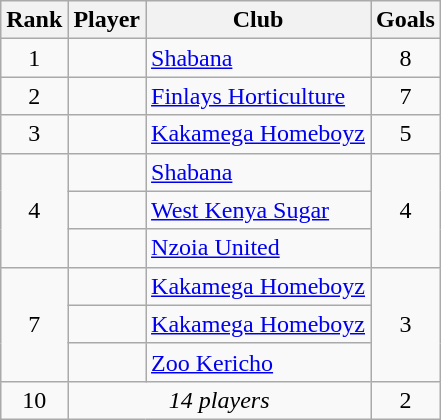<table class="wikitable sortable">
<tr>
<th>Rank</th>
<th>Player</th>
<th>Club</th>
<th>Goals</th>
</tr>
<tr>
<td style="text-align:center;">1</td>
<td> </td>
<td><a href='#'>Shabana</a></td>
<td style="text-align:center;">8</td>
</tr>
<tr>
<td style="text-align:center;">2</td>
<td> </td>
<td><a href='#'>Finlays Horticulture</a></td>
<td style="text-align:center;">7</td>
</tr>
<tr>
<td style="text-align:center;">3</td>
<td> </td>
<td><a href='#'>Kakamega Homeboyz</a></td>
<td style="text-align:center;">5</td>
</tr>
<tr>
<td rowspan="3" style="text-align:center;">4</td>
<td> </td>
<td><a href='#'>Shabana</a></td>
<td rowspan="3" style="text-align:center;">4</td>
</tr>
<tr>
<td> </td>
<td><a href='#'>West Kenya Sugar</a></td>
</tr>
<tr>
<td> </td>
<td><a href='#'>Nzoia United</a></td>
</tr>
<tr>
<td rowspan="3" style="text-align:center;">7</td>
<td> </td>
<td><a href='#'>Kakamega Homeboyz</a></td>
<td rowspan="3" style="text-align:center;">3</td>
</tr>
<tr>
<td> </td>
<td><a href='#'>Kakamega Homeboyz</a></td>
</tr>
<tr>
<td> </td>
<td><a href='#'>Zoo Kericho</a></td>
</tr>
<tr>
<td style="text-align:center;">10</td>
<td colspan="2" style="text-align:center;"><em>14 players</em></td>
<td style="text-align:center;">2</td>
</tr>
</table>
